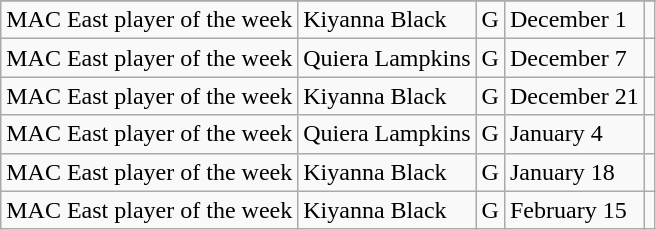<table class="wikitable sortable" border="1">
<tr>
</tr>
<tr>
<td>MAC East player of the week</td>
<td>Kiyanna Black</td>
<td>G</td>
<td>December 1</td>
<td></td>
</tr>
<tr>
<td>MAC East player of the week</td>
<td>Quiera Lampkins</td>
<td>G</td>
<td>December 7</td>
<td></td>
</tr>
<tr>
<td>MAC East player of the week</td>
<td>Kiyanna Black</td>
<td>G</td>
<td>December 21</td>
<td></td>
</tr>
<tr>
<td>MAC East player of the week</td>
<td>Quiera Lampkins</td>
<td>G</td>
<td>January 4</td>
<td></td>
</tr>
<tr>
<td>MAC East player of the week</td>
<td>Kiyanna Black</td>
<td>G</td>
<td>January 18</td>
<td></td>
</tr>
<tr>
<td>MAC East player of the week</td>
<td>Kiyanna Black</td>
<td>G</td>
<td>February 15</td>
<td></td>
</tr>
</table>
